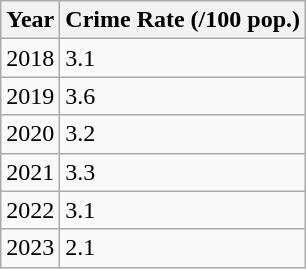<table class="wikitable">
<tr>
<th>Year</th>
<th>Crime Rate (/100 pop.)</th>
</tr>
<tr>
<td>2018</td>
<td>3.1</td>
</tr>
<tr>
<td>2019</td>
<td>3.6</td>
</tr>
<tr>
<td>2020</td>
<td>3.2</td>
</tr>
<tr>
<td>2021</td>
<td>3.3</td>
</tr>
<tr>
<td>2022</td>
<td>3.1</td>
</tr>
<tr>
<td>2023</td>
<td>2.1</td>
</tr>
</table>
